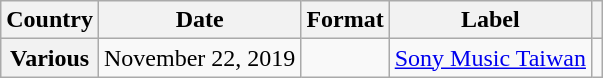<table class="wikitable plainrowheaders" border="1">
<tr>
<th scope="col">Country</th>
<th scope="col">Date</th>
<th scope="col">Format</th>
<th scope="col">Label</th>
<th scope="col"></th>
</tr>
<tr>
<th scope="row">Various</th>
<td>November 22, 2019</td>
<td></td>
<td><a href='#'>Sony Music Taiwan</a></td>
<td></td>
</tr>
</table>
